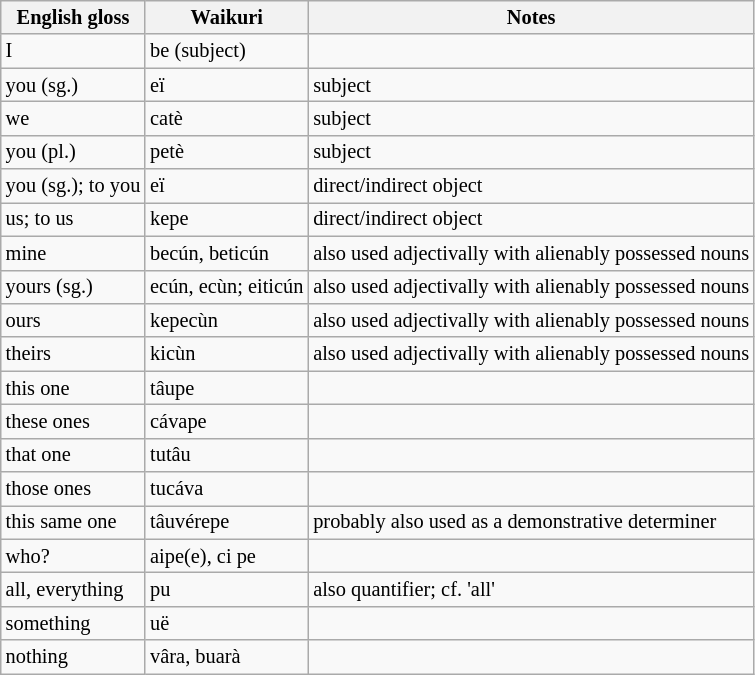<table class="wikitable sortable" style="font-size: 85%">
<tr>
<th>English gloss</th>
<th>Waikuri</th>
<th>Notes</th>
</tr>
<tr>
<td>I</td>
<td>be (subject)</td>
<td></td>
</tr>
<tr>
<td>you (sg.)</td>
<td>eï</td>
<td>subject</td>
</tr>
<tr>
<td>we</td>
<td>catè</td>
<td>subject</td>
</tr>
<tr>
<td>you (pl.)</td>
<td>petè</td>
<td>subject</td>
</tr>
<tr>
<td>you (sg.); to you</td>
<td>eï</td>
<td>direct/indirect object</td>
</tr>
<tr>
<td>us; to us</td>
<td>kepe</td>
<td>direct/indirect object</td>
</tr>
<tr>
<td>mine</td>
<td>becún, beticún</td>
<td>also used adjectivally with alienably possessed nouns</td>
</tr>
<tr>
<td>yours (sg.)</td>
<td>ecún, ecùn; eiticún</td>
<td>also used adjectivally with alienably possessed nouns</td>
</tr>
<tr>
<td>ours</td>
<td>kepecùn</td>
<td>also used adjectivally with alienably possessed nouns</td>
</tr>
<tr>
<td>theirs</td>
<td>kicùn</td>
<td>also used adjectivally with alienably possessed nouns</td>
</tr>
<tr>
<td>this one</td>
<td>tâupe</td>
<td></td>
</tr>
<tr>
<td>these ones</td>
<td>cávape</td>
<td></td>
</tr>
<tr>
<td>that one</td>
<td>tutâu</td>
<td></td>
</tr>
<tr>
<td>those ones</td>
<td>tucáva</td>
<td></td>
</tr>
<tr>
<td>this same one</td>
<td>tâuvérepe</td>
<td>probably also used as a demonstrative determiner</td>
</tr>
<tr>
<td>who?</td>
<td>aipe(e), ci pe</td>
<td></td>
</tr>
<tr>
<td>all, everything</td>
<td>pu</td>
<td>also quantifier; cf. 'all'</td>
</tr>
<tr>
<td>something</td>
<td>uë</td>
<td></td>
</tr>
<tr>
<td>nothing</td>
<td>vâra, buarà</td>
<td></td>
</tr>
</table>
